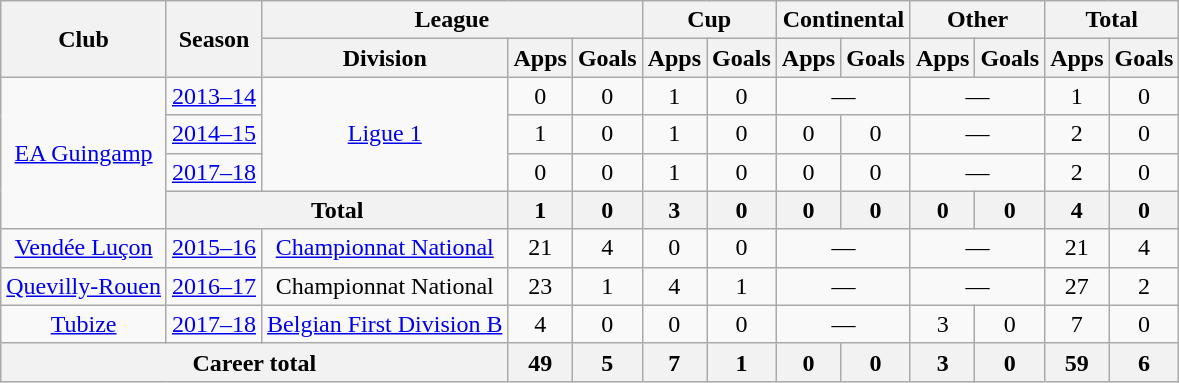<table class="wikitable" style="text-align:center">
<tr>
<th rowspan=2>Club</th>
<th rowspan=2>Season</th>
<th colspan=3>League</th>
<th colspan=2>Cup</th>
<th colspan=2>Continental</th>
<th colspan=2>Other</th>
<th colspan=2>Total</th>
</tr>
<tr>
<th>Division</th>
<th>Apps</th>
<th>Goals</th>
<th>Apps</th>
<th>Goals</th>
<th>Apps</th>
<th>Goals</th>
<th>Apps</th>
<th>Goals</th>
<th>Apps</th>
<th>Goals</th>
</tr>
<tr>
<td rowspan=4><a href='#'>EA Guingamp</a></td>
<td><a href='#'>2013–14</a></td>
<td rowspan=3><a href='#'>Ligue 1</a></td>
<td>0</td>
<td>0</td>
<td>1</td>
<td>0</td>
<td colspan=2>—</td>
<td colspan=2>—</td>
<td>1</td>
<td>0</td>
</tr>
<tr>
<td><a href='#'>2014–15</a></td>
<td>1</td>
<td>0</td>
<td>1</td>
<td>0</td>
<td>0</td>
<td>0</td>
<td colspan=2>—</td>
<td>2</td>
<td>0</td>
</tr>
<tr>
<td><a href='#'>2017–18</a></td>
<td>0</td>
<td>0</td>
<td>1</td>
<td>0</td>
<td>0</td>
<td>0</td>
<td colspan=2>—</td>
<td>2</td>
<td>0</td>
</tr>
<tr>
<th colspan=2>Total</th>
<th>1</th>
<th>0</th>
<th>3</th>
<th>0</th>
<th>0</th>
<th>0</th>
<th>0</th>
<th>0</th>
<th>4</th>
<th>0</th>
</tr>
<tr>
<td><a href='#'>Vendée Luçon</a></td>
<td><a href='#'>2015–16</a></td>
<td><a href='#'>Championnat National</a></td>
<td>21</td>
<td>4</td>
<td>0</td>
<td>0</td>
<td colspan=2>—</td>
<td colspan=2>—</td>
<td>21</td>
<td>4</td>
</tr>
<tr>
<td><a href='#'>Quevilly-Rouen</a></td>
<td><a href='#'>2016–17</a></td>
<td>Championnat National</td>
<td>23</td>
<td>1</td>
<td>4</td>
<td>1</td>
<td colspan=2>—</td>
<td colspan=2>—</td>
<td>27</td>
<td>2</td>
</tr>
<tr>
<td><a href='#'>Tubize</a></td>
<td><a href='#'>2017–18</a></td>
<td><a href='#'>Belgian First Division B</a></td>
<td>4</td>
<td>0</td>
<td>0</td>
<td>0</td>
<td colspan=2>—</td>
<td>3</td>
<td>0</td>
<td>7</td>
<td>0</td>
</tr>
<tr>
<th colspan=3>Career total</th>
<th>49</th>
<th>5</th>
<th>7</th>
<th>1</th>
<th>0</th>
<th>0</th>
<th>3</th>
<th>0</th>
<th>59</th>
<th>6</th>
</tr>
</table>
